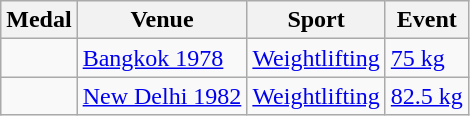<table class="wikitable sortable">
<tr>
<th>Medal</th>
<th>Venue</th>
<th>Sport</th>
<th>Event</th>
</tr>
<tr>
<td></td>
<td><a href='#'>Bangkok 1978</a></td>
<td> <a href='#'>Weightlifting</a></td>
<td><a href='#'>75 kg</a></td>
</tr>
<tr>
<td></td>
<td><a href='#'>New Delhi 1982</a></td>
<td> <a href='#'>Weightlifting</a></td>
<td><a href='#'>82.5 kg</a></td>
</tr>
</table>
